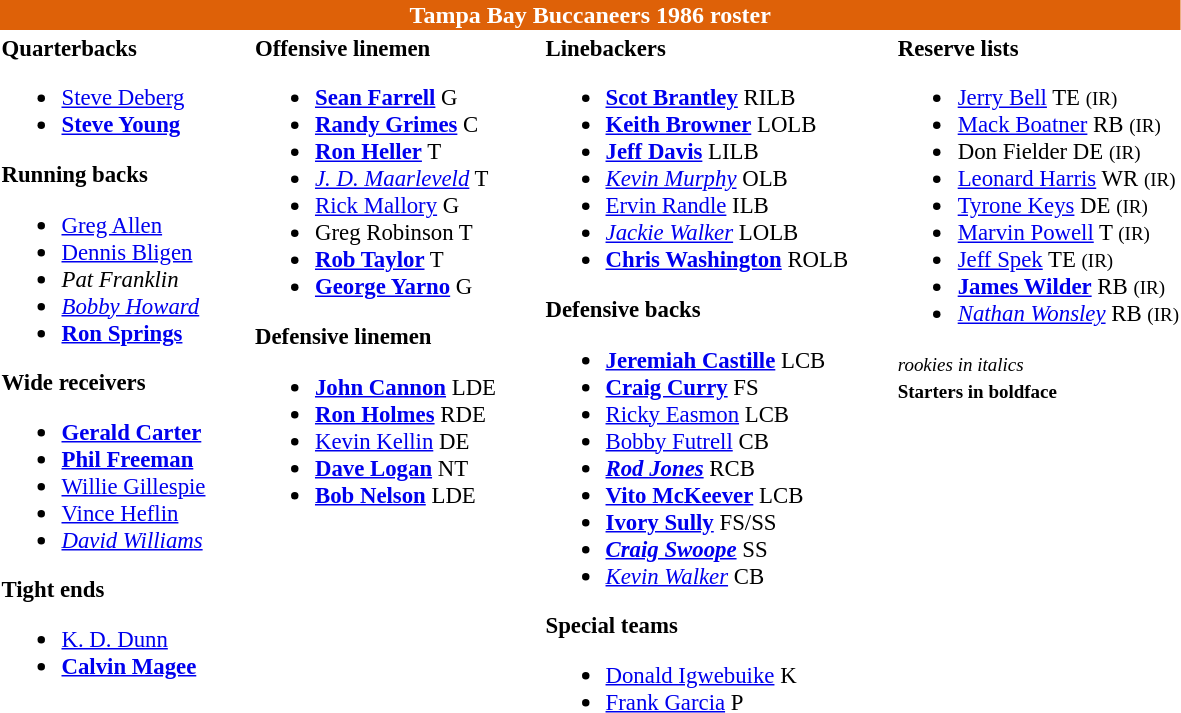<table class="toccolours" style="text-align: left;">
<tr>
<th colspan="9" style="background-color: #de6108; color: white; text-align: center;">Tampa Bay Buccaneers 1986 roster</th>
</tr>
<tr>
<td style="font-size: 95%;" valign="top"><strong>Quarterbacks</strong><br><ul><li> <a href='#'>Steve Deberg</a></li><li> <strong><a href='#'>Steve Young</a></strong></li></ul><strong>Running backs</strong><ul><li> <a href='#'>Greg Allen</a></li><li> <a href='#'>Dennis Bligen</a></li><li> <em>Pat Franklin</em></li><li> <em><a href='#'>Bobby Howard</a></em></li><li> <strong><a href='#'>Ron Springs</a></strong></li></ul><strong>Wide receivers</strong><ul><li> <strong><a href='#'>Gerald Carter</a></strong></li><li> <strong><a href='#'>Phil Freeman</a></strong></li><li> <a href='#'>Willie Gillespie</a></li><li> <a href='#'>Vince Heflin</a></li><li> <em><a href='#'>David Williams</a></em></li></ul><strong>Tight ends</strong><ul><li> <a href='#'>K. D. Dunn</a></li><li> <strong><a href='#'>Calvin Magee</a></strong></li></ul></td>
<td style="width: 25px;"></td>
<td style="font-size: 95%;" valign="top"><strong>Offensive linemen</strong><br><ul><li> <strong><a href='#'>Sean Farrell</a></strong> G</li><li> <strong><a href='#'>Randy Grimes</a></strong> C</li><li> <strong><a href='#'>Ron Heller</a></strong> T</li><li> <em><a href='#'>J. D. Maarleveld</a></em> T</li><li> <a href='#'>Rick Mallory</a> G</li><li> Greg Robinson T</li><li> <strong><a href='#'>Rob Taylor</a></strong> T</li><li> <strong><a href='#'>George Yarno</a></strong> G</li></ul><strong>Defensive linemen</strong><ul><li> <strong><a href='#'>John Cannon</a></strong> LDE</li><li> <strong><a href='#'>Ron Holmes</a></strong> RDE</li><li> <a href='#'>Kevin Kellin</a> DE</li><li> <strong><a href='#'>Dave Logan</a></strong> NT</li><li> <strong><a href='#'>Bob Nelson</a></strong> LDE</li></ul></td>
<td style="width: 25px;"></td>
<td style="font-size: 95%;" valign="top"><strong>Linebackers</strong><br><ul><li> <strong><a href='#'>Scot Brantley</a></strong> RILB</li><li> <strong><a href='#'>Keith Browner</a></strong> LOLB</li><li> <strong><a href='#'>Jeff Davis</a></strong> LILB</li><li> <em><a href='#'>Kevin Murphy</a></em> OLB</li><li> <a href='#'>Ervin Randle</a> ILB</li><li> <em><a href='#'>Jackie Walker</a></em> LOLB</li><li> <strong><a href='#'>Chris Washington</a></strong> ROLB</li></ul><strong>Defensive backs</strong><ul><li> <strong><a href='#'>Jeremiah Castille</a></strong> LCB</li><li> <strong><a href='#'>Craig Curry</a></strong> FS</li><li> <a href='#'>Ricky Easmon</a> LCB</li><li> <a href='#'>Bobby Futrell</a> CB</li><li> <strong><em><a href='#'>Rod Jones</a></em></strong> RCB</li><li> <strong><a href='#'>Vito McKeever</a></strong> LCB</li><li> <strong><a href='#'>Ivory Sully</a></strong> FS/SS</li><li> <strong><em><a href='#'>Craig Swoope</a></em></strong> SS</li><li> <em><a href='#'>Kevin Walker</a></em> CB</li></ul><strong>Special teams</strong><ul><li> <a href='#'>Donald Igwebuike</a> K</li><li> <a href='#'>Frank Garcia</a> P</li></ul></td>
<td style="width: 25px;"></td>
<td style="font-size: 95%;" valign="top"><strong>Reserve lists</strong><br><ul><li> <a href='#'>Jerry Bell</a> TE <small>(IR)</small> </li><li> <a href='#'>Mack Boatner</a> RB <small>(IR)</small> </li><li> Don Fielder DE <small>(IR)</small> </li><li> <a href='#'>Leonard Harris</a> WR <small>(IR)</small> </li><li> <a href='#'>Tyrone Keys</a> DE <small>(IR)</small> </li><li> <a href='#'>Marvin Powell</a> T <small>(IR)</small> </li><li> <a href='#'>Jeff Spek</a> TE <small>(IR)</small> </li><li> <strong><a href='#'>James Wilder</a></strong> RB <small>(IR)</small> </li><li> <em><a href='#'>Nathan Wonsley</a></em> RB <small>(IR)</small> </li></ul><small><em>rookies in italics</em><br>
<strong>Starters in boldface</strong></small></td>
</tr>
<tr>
</tr>
</table>
